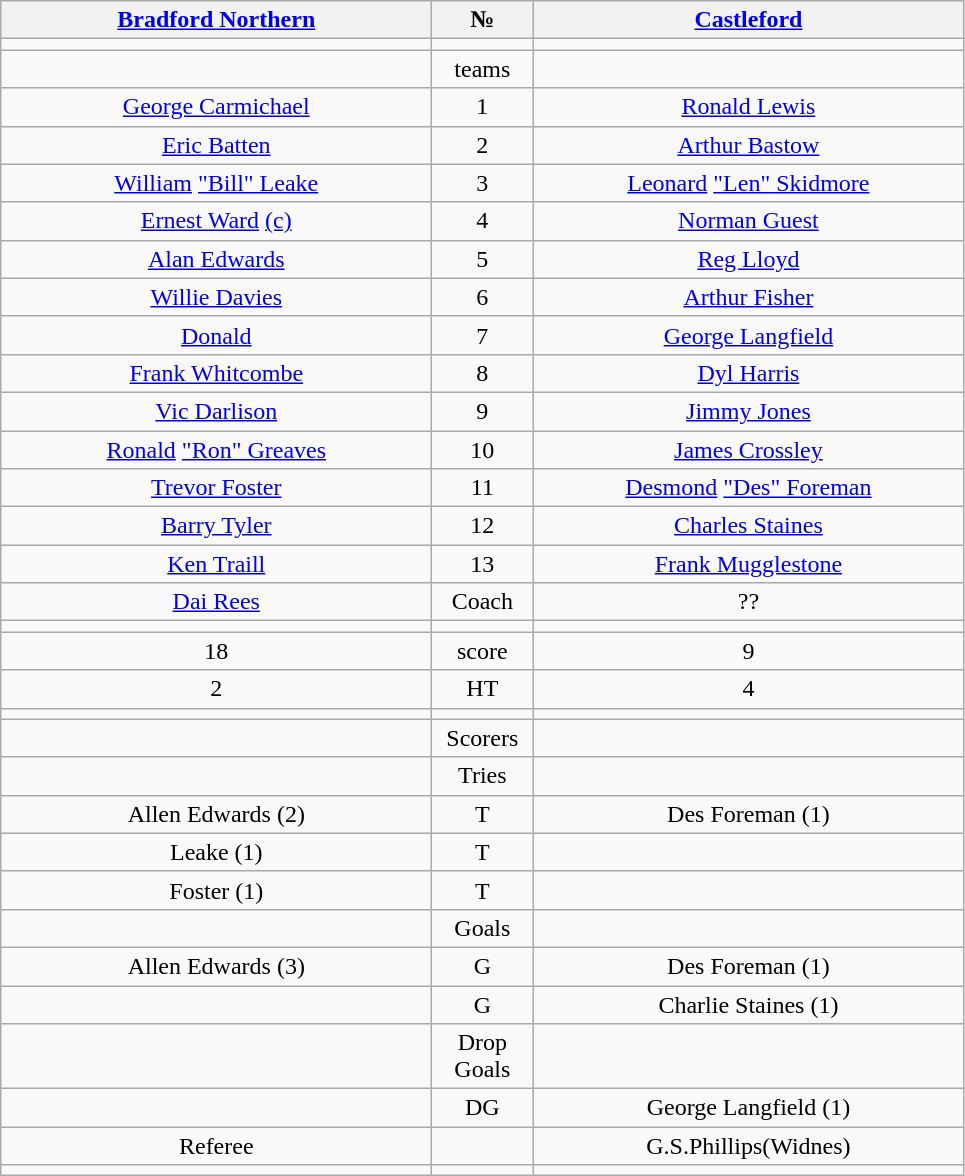<table class="wikitable" style="text-align:center;">
<tr>
<th width=280 abbr=winner><a href='#'>Bradford Northern</a></th>
<th width=60 abbr="Number">№</th>
<th width=280 abbr=runner-up><a href='#'>Castleford</a></th>
</tr>
<tr>
<td></td>
<td></td>
<td></td>
</tr>
<tr>
<td></td>
<td>teams</td>
<td></td>
</tr>
<tr>
<td><a href='#'>George Carmichael</a></td>
<td>1</td>
<td><a href='#'>Ronald Lewis</a></td>
</tr>
<tr>
<td><a href='#'>Eric Batten</a></td>
<td>2</td>
<td><a href='#'>Arthur Bastow</a></td>
</tr>
<tr>
<td><a href='#'>William</a> <a href='#'>"Bill" Leake</a></td>
<td>3</td>
<td><a href='#'>Leonard</a> <a href='#'>"Len" Skidmore</a></td>
</tr>
<tr>
<td><a href='#'>Ernest Ward</a> <a href='#'>(c)</a></td>
<td>4</td>
<td><a href='#'>Norman Guest</a></td>
</tr>
<tr>
<td><a href='#'>Alan Edwards</a></td>
<td>5</td>
<td><a href='#'>Reg Lloyd</a></td>
</tr>
<tr>
<td><a href='#'>Willie Davies</a></td>
<td>6</td>
<td><a href='#'>Arthur Fisher</a></td>
</tr>
<tr>
<td><a href='#'>Donald</a></td>
<td>7</td>
<td><a href='#'>George Langfield</a></td>
</tr>
<tr>
<td><a href='#'>Frank Whitcombe</a></td>
<td>8</td>
<td><a href='#'>Dyl Harris</a></td>
</tr>
<tr>
<td><a href='#'>Vic Darlison</a></td>
<td>9</td>
<td><a href='#'>Jimmy Jones</a></td>
</tr>
<tr>
<td><a href='#'>Ronald</a> <a href='#'>"Ron" Greaves</a></td>
<td>10</td>
<td><a href='#'>James Crossley</a></td>
</tr>
<tr>
<td><a href='#'>Trevor Foster</a></td>
<td>11</td>
<td><a href='#'>Desmond</a> <a href='#'>"Des" Foreman</a></td>
</tr>
<tr>
<td><a href='#'>Barry Tyler</a></td>
<td>12</td>
<td><a href='#'>Charles Staines</a></td>
</tr>
<tr>
<td><a href='#'>Ken Traill</a></td>
<td>13</td>
<td><a href='#'>Frank Mugglestone</a></td>
</tr>
<tr>
<td><a href='#'>Dai Rees</a></td>
<td>Coach</td>
<td>??</td>
</tr>
<tr>
<td></td>
<td></td>
<td></td>
</tr>
<tr>
<td>18</td>
<td>score</td>
<td>9</td>
</tr>
<tr>
<td>2</td>
<td>HT</td>
<td>4</td>
</tr>
<tr>
<td></td>
<td></td>
<td></td>
</tr>
<tr>
<td></td>
<td>Scorers</td>
<td></td>
</tr>
<tr>
<td></td>
<td>Tries</td>
<td></td>
</tr>
<tr>
<td>Allen Edwards (2)</td>
<td>T</td>
<td>Des Foreman (1)</td>
</tr>
<tr>
<td>Leake (1)</td>
<td>T</td>
<td></td>
</tr>
<tr>
<td>Foster (1)</td>
<td>T</td>
<td></td>
</tr>
<tr>
<td></td>
<td>Goals</td>
<td></td>
</tr>
<tr>
<td>Allen Edwards (3)</td>
<td>G</td>
<td>Des Foreman (1)</td>
</tr>
<tr>
<td></td>
<td>G</td>
<td>Charlie Staines (1)</td>
</tr>
<tr>
<td></td>
<td>Drop Goals</td>
<td></td>
</tr>
<tr>
<td></td>
<td>DG</td>
<td>George Langfield (1)</td>
</tr>
<tr>
<td>Referee</td>
<td></td>
<td>G.S.Phillips(Widnes)</td>
</tr>
<tr>
<td></td>
<td></td>
<td></td>
</tr>
</table>
